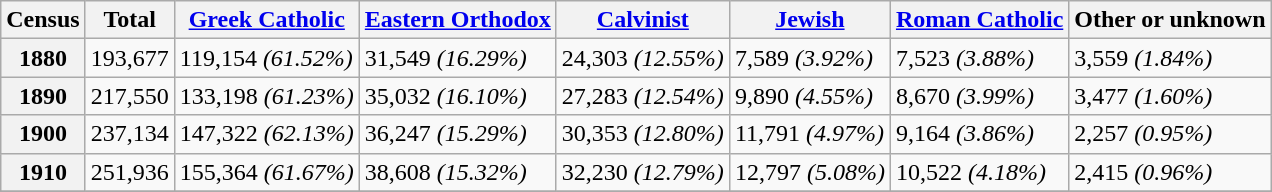<table class="wikitable">
<tr>
<th>Census</th>
<th>Total</th>
<th><a href='#'>Greek Catholic</a></th>
<th><a href='#'>Eastern Orthodox</a></th>
<th><a href='#'>Calvinist</a></th>
<th><a href='#'>Jewish</a></th>
<th><a href='#'>Roman Catholic</a></th>
<th>Other or unknown</th>
</tr>
<tr>
<th>1880</th>
<td>193,677</td>
<td>119,154 <em>(61.52%)</em></td>
<td>31,549 <em>(16.29%)</em></td>
<td>24,303 <em>(12.55%)</em></td>
<td>7,589 <em>(3.92%)</em></td>
<td>7,523 <em>(3.88%)</em></td>
<td>3,559 <em>(1.84%)</em></td>
</tr>
<tr>
<th>1890</th>
<td>217,550</td>
<td>133,198 <em>(61.23%)</em></td>
<td>35,032 <em>(16.10%)</em></td>
<td>27,283 <em>(12.54%)</em></td>
<td>9,890 <em>(4.55%)</em></td>
<td>8,670 <em>(3.99%)</em></td>
<td>3,477 <em>(1.60%)</em></td>
</tr>
<tr>
<th>1900</th>
<td>237,134</td>
<td>147,322 <em>(62.13%)</em></td>
<td>36,247 <em>(15.29%)</em></td>
<td>30,353 <em>(12.80%)</em></td>
<td>11,791 <em>(4.97%)</em></td>
<td>9,164 <em>(3.86%)</em></td>
<td>2,257 <em>(0.95%)</em></td>
</tr>
<tr>
<th>1910</th>
<td>251,936</td>
<td>155,364 <em>(61.67%)</em></td>
<td>38,608 <em>(15.32%)</em></td>
<td>32,230 <em>(12.79%)</em></td>
<td>12,797 <em>(5.08%)</em></td>
<td>10,522 <em>(4.18%)</em></td>
<td>2,415 <em>(0.96%)</em></td>
</tr>
<tr>
</tr>
</table>
